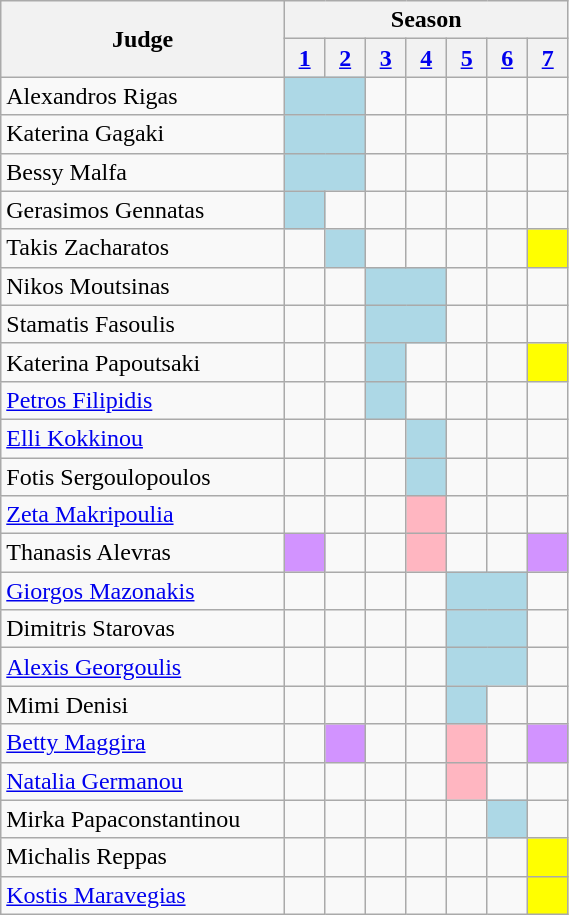<table class="wikitable" width="30%">
<tr>
<th width="50%" rowspan="2">Judge</th>
<th colspan="7" text-align:center;>Season</th>
</tr>
<tr>
<th><a href='#'>1</a></th>
<th><a href='#'>2</a></th>
<th><a href='#'>3</a></th>
<th><a href='#'>4</a></th>
<th><a href='#'>5</a></th>
<th><a href='#'>6</a></th>
<th><a href='#'>7</a></th>
</tr>
<tr>
<td>Alexandros Rigas</td>
<td colspan="2" style="text-align:center; background:lightblue;"></td>
<td></td>
<td></td>
<td></td>
<td></td>
<td></td>
</tr>
<tr>
<td>Katerina Gagaki</td>
<td colspan="2" style="text-align:center; background:lightblue;"></td>
<td></td>
<td></td>
<td></td>
<td></td>
<td></td>
</tr>
<tr>
<td>Bessy Malfa</td>
<td colspan="2" style="text-align:center; background:lightblue;"></td>
<td></td>
<td></td>
<td></td>
<td></td>
<td></td>
</tr>
<tr>
<td>Gerasimos Gennatas</td>
<td style="text-align:center; background:lightblue;"></td>
<td></td>
<td></td>
<td></td>
<td></td>
<td></td>
<td></td>
</tr>
<tr>
<td>Takis Zacharatos</td>
<td></td>
<td style="text-align:center; background:lightblue;"></td>
<td></td>
<td></td>
<td></td>
<td></td>
<td style="text-align:center; background:yellow;"></td>
</tr>
<tr>
<td>Nikos Moutsinas</td>
<td></td>
<td></td>
<td colspan="2" style="text-align:center; background:lightblue;"></td>
<td></td>
<td></td>
<td></td>
</tr>
<tr>
<td>Stamatis Fasoulis</td>
<td></td>
<td></td>
<td colspan="2" style="text-align:center; background:lightblue;"></td>
<td></td>
<td></td>
<td></td>
</tr>
<tr>
<td>Katerina Papoutsaki</td>
<td></td>
<td></td>
<td style="text-align:center; background:lightblue;"></td>
<td></td>
<td></td>
<td></td>
<td style="text-align:center; background:yellow;"></td>
</tr>
<tr>
<td><a href='#'>Petros Filipidis</a></td>
<td></td>
<td></td>
<td style="text-align:center; background:lightblue;"></td>
<td></td>
<td></td>
<td></td>
<td></td>
</tr>
<tr>
<td><a href='#'>Elli Kokkinou</a></td>
<td></td>
<td></td>
<td></td>
<td style="text-align:center; background:lightblue;"></td>
<td></td>
<td></td>
<td></td>
</tr>
<tr>
<td>Fotis Sergoulopoulos</td>
<td></td>
<td></td>
<td></td>
<td style="text-align:center; background:lightblue;"></td>
<td></td>
<td></td>
<td></td>
</tr>
<tr>
<td><a href='#'>Zeta Makripoulia</a></td>
<td></td>
<td></td>
<td></td>
<td style="text-align:center; background:lightpink;"></td>
<td></td>
<td></td>
<td></td>
</tr>
<tr>
<td>Thanasis Alevras</td>
<td colspan=1 style="text-align:center; background:#d293ff;"></td>
<td></td>
<td></td>
<td style="text-align:center; background:lightpink;"></td>
<td></td>
<td></td>
<td style="text-align:center; background:#d293ff;"></td>
</tr>
<tr>
<td><a href='#'>Giorgos Mazonakis</a></td>
<td></td>
<td></td>
<td></td>
<td></td>
<td colspan="2" style="text-align:center; background:lightblue;"></td>
<td></td>
</tr>
<tr>
<td>Dimitris Starovas</td>
<td></td>
<td></td>
<td></td>
<td></td>
<td colspan="2" style="text-align:center; background:lightblue;"></td>
<td></td>
</tr>
<tr>
<td><a href='#'>Alexis Georgoulis</a></td>
<td></td>
<td></td>
<td></td>
<td></td>
<td colspan="2" style="text-align:center; background:lightblue;"></td>
<td></td>
</tr>
<tr>
<td>Mimi Denisi</td>
<td></td>
<td></td>
<td></td>
<td></td>
<td style="text-align:center; background:lightblue;"></td>
<td></td>
<td></td>
</tr>
<tr>
<td><a href='#'>Betty Maggira</a></td>
<td></td>
<td colspan=1 style="text-align:center; background:#d293ff;"></td>
<td></td>
<td></td>
<td style="text-align:center; background:lightpink;"></td>
<td></td>
<td style="text-align:center; background:#d293ff;"></td>
</tr>
<tr>
<td><a href='#'>Natalia Germanou</a></td>
<td></td>
<td></td>
<td></td>
<td></td>
<td style="text-align:center; background:lightpink;"></td>
<td></td>
<td></td>
</tr>
<tr>
<td>Mirka Papaconstantinou</td>
<td></td>
<td></td>
<td></td>
<td></td>
<td></td>
<td style="text-align:center; background:lightblue;"></td>
<td></td>
</tr>
<tr>
<td>Michalis Reppas</td>
<td></td>
<td></td>
<td></td>
<td></td>
<td></td>
<td></td>
<td style="text-align:center; background:yellow;"></td>
</tr>
<tr>
<td><a href='#'>Kostis Maravegias</a></td>
<td></td>
<td></td>
<td></td>
<td></td>
<td></td>
<td></td>
<td style="text-align:center; background:yellow;"></td>
</tr>
</table>
